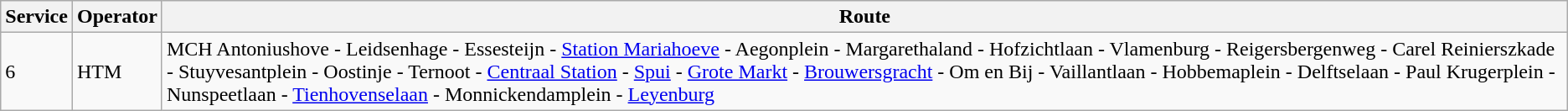<table class="wikitable vatop">
<tr>
<th>Service</th>
<th>Operator</th>
<th>Route</th>
</tr>
<tr>
<td>6</td>
<td>HTM</td>
<td>MCH Antoniushove - Leidsenhage - Essesteijn - <a href='#'>Station Mariahoeve</a> - Aegonplein - Margarethaland - Hofzichtlaan - Vlamenburg - Reigersbergenweg - Carel Reinierszkade - Stuyvesantplein - Oostinje - Ternoot - <a href='#'>Centraal Station</a> - <a href='#'>Spui</a> - <a href='#'>Grote Markt</a> - <a href='#'>Brouwersgracht</a> - Om en Bij - Vaillantlaan - Hobbemaplein - Delftselaan - Paul Krugerplein - Nunspeetlaan - <a href='#'>Tienhovenselaan</a> - Monnickendamplein - <a href='#'>Leyenburg</a></td>
</tr>
</table>
